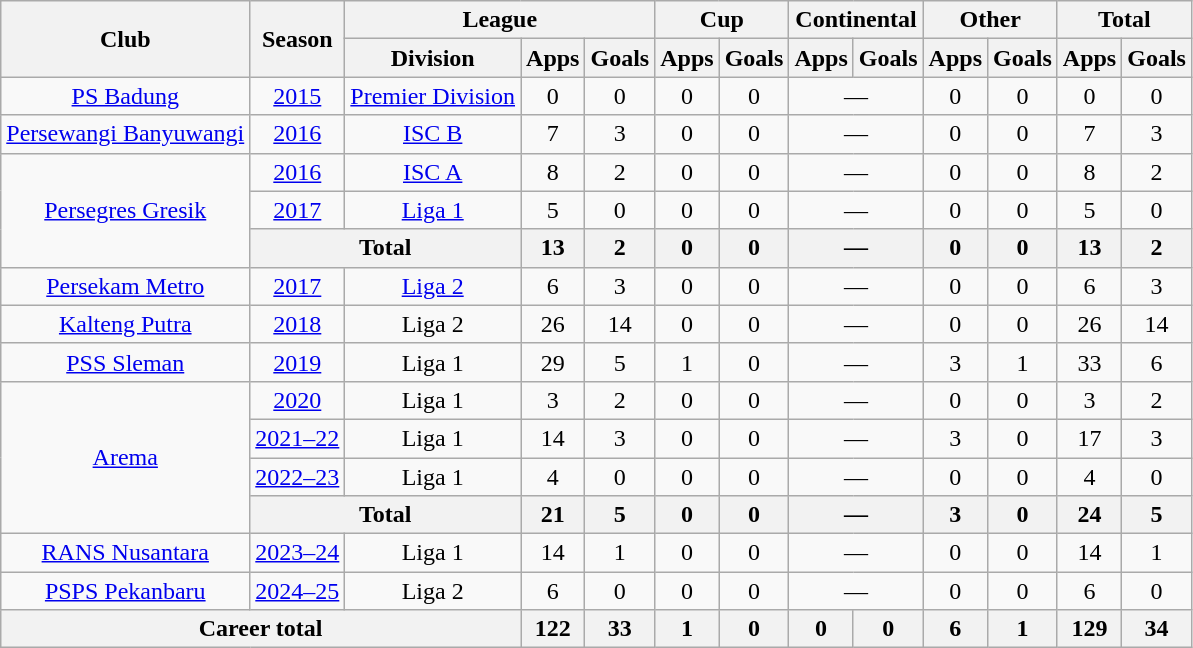<table class="wikitable" style="text-align:center">
<tr>
<th rowspan="2">Club</th>
<th rowspan="2">Season</th>
<th colspan="3">League</th>
<th colspan="2">Cup</th>
<th colspan="2">Continental</th>
<th colspan="2">Other</th>
<th colspan="2">Total</th>
</tr>
<tr>
<th>Division</th>
<th>Apps</th>
<th>Goals</th>
<th>Apps</th>
<th>Goals</th>
<th>Apps</th>
<th>Goals</th>
<th>Apps</th>
<th>Goals</th>
<th>Apps</th>
<th>Goals</th>
</tr>
<tr>
<td rowspan="1" valign="center"><a href='#'>PS Badung</a></td>
<td><a href='#'>2015</a></td>
<td rowspan="1" valign="center"><a href='#'>Premier Division</a></td>
<td>0</td>
<td>0</td>
<td>0</td>
<td>0</td>
<td colspan="2">—</td>
<td>0</td>
<td>0</td>
<td>0</td>
<td>0</td>
</tr>
<tr>
<td rowspan="1" valign="center"><a href='#'>Persewangi Banyuwangi</a></td>
<td><a href='#'>2016</a></td>
<td><a href='#'>ISC B</a></td>
<td>7</td>
<td>3</td>
<td>0</td>
<td>0</td>
<td colspan="2">—</td>
<td>0</td>
<td>0</td>
<td>7</td>
<td>3</td>
</tr>
<tr>
<td rowspan="3" valign="center"><a href='#'>Persegres Gresik</a></td>
<td><a href='#'>2016</a></td>
<td><a href='#'>ISC A</a></td>
<td>8</td>
<td>2</td>
<td>0</td>
<td>0</td>
<td colspan="2">—</td>
<td>0</td>
<td>0</td>
<td>8</td>
<td>2</td>
</tr>
<tr>
<td><a href='#'>2017</a></td>
<td rowspan="1" valign="center"><a href='#'>Liga 1</a></td>
<td>5</td>
<td>0</td>
<td>0</td>
<td>0</td>
<td colspan="2">—</td>
<td>0</td>
<td>0</td>
<td>5</td>
<td>0</td>
</tr>
<tr>
<th colspan="2">Total</th>
<th>13</th>
<th>2</th>
<th>0</th>
<th>0</th>
<th colspan="2">—</th>
<th>0</th>
<th>0</th>
<th>13</th>
<th>2</th>
</tr>
<tr>
<td rowspan="1" valign="center"><a href='#'>Persekam Metro</a></td>
<td><a href='#'>2017</a></td>
<td rowspan="1" valign="center"><a href='#'>Liga 2</a></td>
<td>6</td>
<td>3</td>
<td>0</td>
<td>0</td>
<td colspan="2">—</td>
<td>0</td>
<td>0</td>
<td>6</td>
<td>3</td>
</tr>
<tr>
<td rowspan="1" valign="center"><a href='#'>Kalteng Putra</a></td>
<td><a href='#'>2018</a></td>
<td rowspan="1" valign="center">Liga 2</td>
<td>26</td>
<td>14</td>
<td>0</td>
<td>0</td>
<td colspan="2">—</td>
<td>0</td>
<td>0</td>
<td>26</td>
<td>14</td>
</tr>
<tr>
<td rowspan="1" valign="center"><a href='#'>PSS Sleman</a></td>
<td><a href='#'>2019</a></td>
<td rowspan="1" valign="center">Liga 1</td>
<td>29</td>
<td>5</td>
<td>1</td>
<td>0</td>
<td colspan="2">—</td>
<td>3</td>
<td>1</td>
<td>33</td>
<td>6</td>
</tr>
<tr>
<td rowspan="4" valign="center"><a href='#'>Arema</a></td>
<td><a href='#'>2020</a></td>
<td rowspan="1" valign="center">Liga 1</td>
<td>3</td>
<td>2</td>
<td>0</td>
<td>0</td>
<td colspan="2">—</td>
<td>0</td>
<td>0</td>
<td>3</td>
<td>2</td>
</tr>
<tr>
<td><a href='#'>2021–22</a></td>
<td rowspan="1" valign="center">Liga 1</td>
<td>14</td>
<td>3</td>
<td>0</td>
<td>0</td>
<td colspan="2">—</td>
<td>3</td>
<td>0</td>
<td>17</td>
<td>3</td>
</tr>
<tr>
<td><a href='#'>2022–23</a></td>
<td rowspan="1" valign="center">Liga 1</td>
<td>4</td>
<td>0</td>
<td>0</td>
<td>0</td>
<td colspan="2">—</td>
<td>0</td>
<td>0</td>
<td>4</td>
<td>0</td>
</tr>
<tr>
<th colspan="2">Total</th>
<th>21</th>
<th>5</th>
<th>0</th>
<th>0</th>
<th colspan="2">—</th>
<th>3</th>
<th>0</th>
<th>24</th>
<th>5</th>
</tr>
<tr>
<td rowspan="1"><a href='#'>RANS Nusantara</a></td>
<td><a href='#'>2023–24</a></td>
<td rowspan="1" valign="center">Liga 1</td>
<td>14</td>
<td>1</td>
<td>0</td>
<td>0</td>
<td colspan="2">—</td>
<td>0</td>
<td>0</td>
<td>14</td>
<td>1</td>
</tr>
<tr>
<td rowspan="1"><a href='#'>PSPS Pekanbaru</a></td>
<td><a href='#'>2024–25</a></td>
<td rowspan="1" valign="center">Liga 2</td>
<td>6</td>
<td>0</td>
<td>0</td>
<td>0</td>
<td colspan="2">—</td>
<td>0</td>
<td>0</td>
<td>6</td>
<td>0</td>
</tr>
<tr>
<th colspan="3">Career total</th>
<th>122</th>
<th>33</th>
<th>1</th>
<th>0</th>
<th>0</th>
<th>0</th>
<th>6</th>
<th>1</th>
<th>129</th>
<th>34</th>
</tr>
</table>
